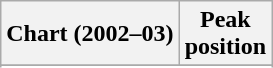<table class="wikitable sortable" border="1">
<tr>
<th>Chart (2002–03)</th>
<th>Peak<br>position</th>
</tr>
<tr>
</tr>
<tr>
</tr>
<tr>
</tr>
</table>
